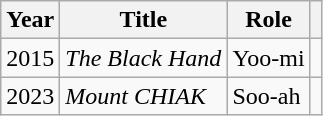<table class="wikitable">
<tr>
<th>Year</th>
<th>Title</th>
<th>Role</th>
<th scope="col" class="unsortable"></th>
</tr>
<tr>
<td>2015</td>
<td><em>The Black Hand</em></td>
<td>Yoo-mi</td>
</tr>
<tr>
<td>2023</td>
<td><em>Mount CHIAK</em></td>
<td>Soo-ah</td>
<td></td>
</tr>
</table>
